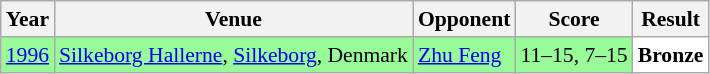<table class="sortable wikitable" style="font-size: 90%;">
<tr>
<th>Year</th>
<th>Venue</th>
<th>Opponent</th>
<th>Score</th>
<th>Result</th>
</tr>
<tr style="background:#98FB98">
<td align="center"><a href='#'>1996</a></td>
<td align="left"><a href='#'>Silkeborg Hallerne</a>, <a href='#'>Silkeborg</a>, Denmark</td>
<td align="left"> <a href='#'>Zhu Feng</a></td>
<td align="left">11–15, 7–15</td>
<td style="text-align:left; background:white"> <strong>Bronze</strong></td>
</tr>
</table>
